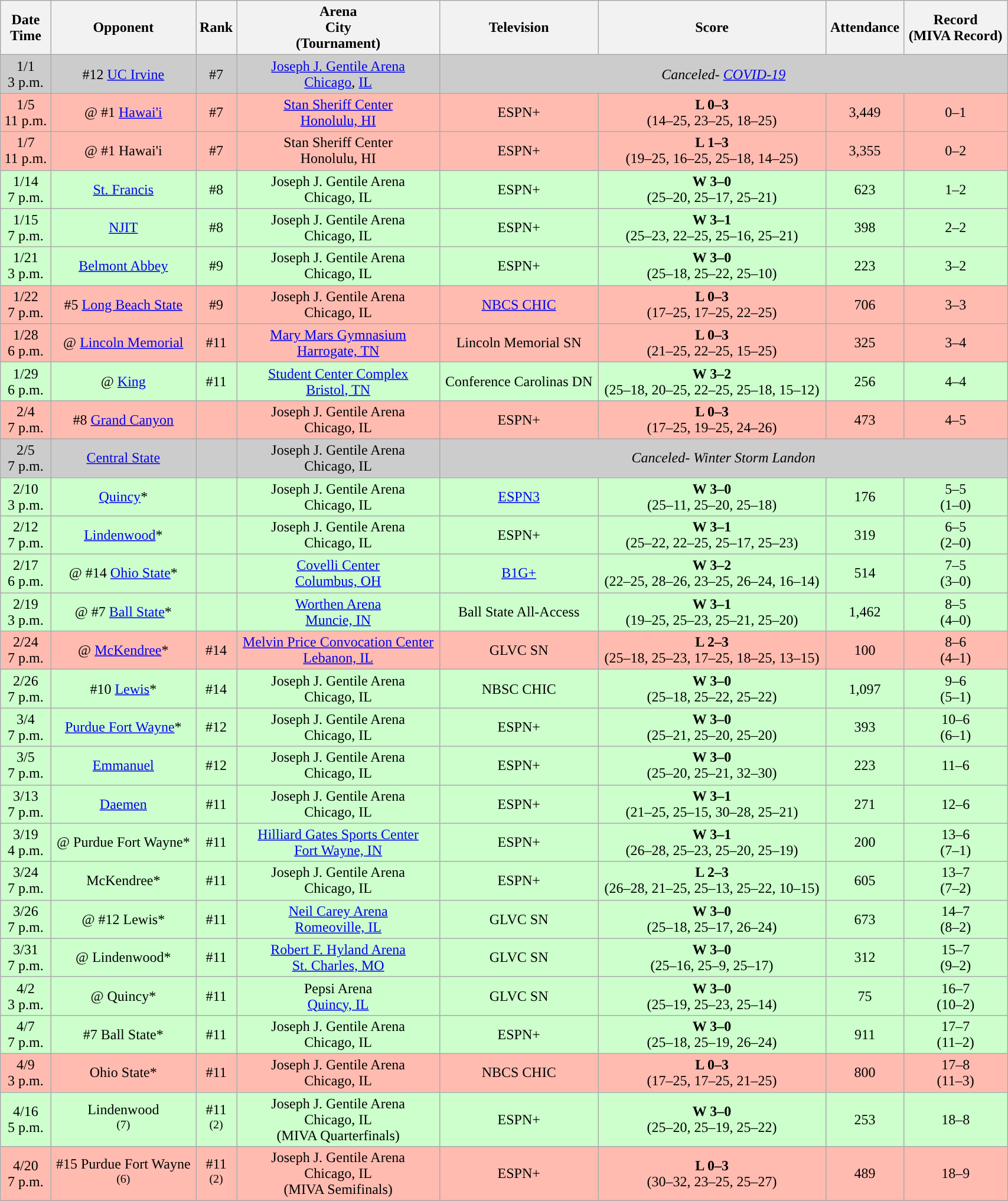<table class="wikitable sortable" style="width:90%">
<tr>
<th>Date<br>Time</th>
<th>Opponent</th>
<th>Rank</th>
<th>Arena<br>City<br>(Tournament)</th>
<th>Television</th>
<th>Score</th>
<th>Attendance</th>
<th>Record<br>(MIVA Record)</th>
</tr>
<tr align="center" bgcolor="#cccccc">
<td>1/1<br>3 p.m.</td>
<td>#12 <a href='#'>UC Irvine</a></td>
<td>#7</td>
<td><a href='#'>Joseph J. Gentile Arena</a><br><a href='#'>Chicago</a>, <a href='#'>IL</a></td>
<td colspan="4" style="text-align:center;"><em>Canceled- <a href='#'>COVID-19</a></em></td>
</tr>
<tr align="center" bgcolor="#ffbbb">
<td>1/5<br>11 p.m.</td>
<td>@ #1 <a href='#'>Hawai'i</a></td>
<td>#7</td>
<td><a href='#'>Stan Sheriff Center</a><br><a href='#'>Honolulu, HI</a></td>
<td>ESPN+</td>
<td><strong>L 0–3</strong><br>(14–25, 23–25, 18–25)</td>
<td>3,449</td>
<td>0–1</td>
</tr>
<tr align="center" bgcolor="#ffbbb">
<td>1/7<br>11 p.m.</td>
<td>@ #1 Hawai'i</td>
<td>#7</td>
<td>Stan Sheriff Center<br>Honolulu, HI</td>
<td>ESPN+</td>
<td><strong>L 1–3</strong><br>(19–25, 16–25, 25–18, 14–25)</td>
<td>3,355</td>
<td>0–2</td>
</tr>
<tr align="center" bgcolor="#ccffcc">
<td>1/14<br>7 p.m.</td>
<td><a href='#'>St. Francis</a></td>
<td>#8</td>
<td>Joseph J. Gentile Arena<br>Chicago, IL</td>
<td>ESPN+</td>
<td><strong>W 3–0</strong><br>(25–20, 25–17, 25–21)</td>
<td>623</td>
<td>1–2</td>
</tr>
<tr align="center" bgcolor="#ccffcc">
<td>1/15<br>7 p.m.</td>
<td><a href='#'>NJIT</a></td>
<td>#8</td>
<td>Joseph J. Gentile Arena<br>Chicago, IL</td>
<td>ESPN+</td>
<td><strong>W 3–1</strong><br>(25–23, 22–25, 25–16, 25–21)</td>
<td>398</td>
<td>2–2</td>
</tr>
<tr align="center" bgcolor="#ccffcc">
<td>1/21<br>3 p.m.</td>
<td><a href='#'>Belmont Abbey</a></td>
<td>#9</td>
<td>Joseph J. Gentile Arena<br>Chicago, IL</td>
<td>ESPN+</td>
<td><strong>W 3–0</strong><br>(25–18, 25–22, 25–10)</td>
<td>223</td>
<td>3–2</td>
</tr>
<tr align="center" bgcolor="#ffbbb">
<td>1/22<br>7 p.m.</td>
<td>#5 <a href='#'>Long Beach State</a></td>
<td>#9</td>
<td>Joseph J. Gentile Arena<br>Chicago, IL</td>
<td><a href='#'>NBCS CHIC</a></td>
<td><strong>L 0–3</strong><br>(17–25, 17–25, 22–25)</td>
<td>706</td>
<td>3–3</td>
</tr>
<tr align="center" bgcolor="#ffbbb">
<td>1/28<br>6 p.m.</td>
<td>@ <a href='#'>Lincoln Memorial</a></td>
<td>#11</td>
<td><a href='#'>Mary Mars Gymnasium</a><br><a href='#'>Harrogate, TN</a></td>
<td>Lincoln Memorial SN</td>
<td><strong>L 0–3</strong><br>(21–25, 22–25, 15–25)</td>
<td>325</td>
<td>3–4</td>
</tr>
<tr align="center" bgcolor="#ccffcc">
<td>1/29<br>6 p.m.</td>
<td>@ <a href='#'>King</a></td>
<td>#11</td>
<td><a href='#'>Student Center Complex</a><br><a href='#'>Bristol, TN</a></td>
<td>Conference Carolinas DN</td>
<td><strong>W 3–2</strong><br>(25–18, 20–25, 22–25, 25–18, 15–12)</td>
<td>256</td>
<td>4–4</td>
</tr>
<tr align="center" bgcolor="#ffbbb">
<td>2/4<br>7 p.m.</td>
<td>#8 <a href='#'>Grand Canyon</a></td>
<td></td>
<td>Joseph J. Gentile Arena<br>Chicago, IL</td>
<td>ESPN+</td>
<td><strong>L 0–3</strong><br>(17–25, 19–25, 24–26)</td>
<td>473</td>
<td>4–5</td>
</tr>
<tr align="center" bgcolor="#cccccc">
<td>2/5<br>7 p.m.</td>
<td><a href='#'>Central State</a></td>
<td></td>
<td>Joseph J. Gentile Arena<br>Chicago, IL</td>
<td colspan="4" style="text-align:center;"><em>Canceled- Winter Storm Landon</em></td>
</tr>
<tr align="center" bgcolor="#ccffcc">
<td>2/10<br>3 p.m.</td>
<td><a href='#'>Quincy</a>*</td>
<td></td>
<td>Joseph J. Gentile Arena<br>Chicago, IL</td>
<td><a href='#'>ESPN3</a></td>
<td><strong>W 3–0</strong><br>(25–11, 25–20, 25–18)</td>
<td>176</td>
<td>5–5<br>(1–0)</td>
</tr>
<tr align="center" bgcolor="#ccffcc">
<td>2/12<br>7 p.m.</td>
<td><a href='#'>Lindenwood</a>*</td>
<td></td>
<td>Joseph J. Gentile Arena<br>Chicago, IL</td>
<td>ESPN+</td>
<td><strong>W 3–1</strong><br>(25–22, 22–25, 25–17, 25–23)</td>
<td>319</td>
<td>6–5<br>(2–0)</td>
</tr>
<tr align="center" bgcolor="#ccffcc">
<td>2/17<br>6 p.m.</td>
<td>@ #14 <a href='#'>Ohio State</a>*</td>
<td></td>
<td><a href='#'>Covelli Center</a><br><a href='#'>Columbus, OH</a></td>
<td><a href='#'>B1G+</a></td>
<td><strong>W 3–2</strong><br>(22–25, 28–26, 23–25, 26–24, 16–14)</td>
<td>514</td>
<td>7–5<br>(3–0)</td>
</tr>
<tr align="center" bgcolor="#ccffcc">
<td>2/19<br>3 p.m.</td>
<td>@ #7 <a href='#'>Ball State</a>*</td>
<td></td>
<td><a href='#'>Worthen Arena</a><br><a href='#'>Muncie, IN</a></td>
<td>Ball State All-Access</td>
<td><strong>W 3–1</strong><br>(19–25, 25–23, 25–21, 25–20)</td>
<td>1,462</td>
<td>8–5<br>(4–0)</td>
</tr>
<tr align="center" bgcolor="#ffbbb">
<td>2/24<br>7 p.m.</td>
<td>@ <a href='#'>McKendree</a>*</td>
<td>#14</td>
<td><a href='#'>Melvin Price Convocation Center</a><br><a href='#'>Lebanon, IL</a></td>
<td>GLVC SN</td>
<td><strong>L 2–3</strong><br>(25–18, 25–23, 17–25, 18–25, 13–15)</td>
<td>100</td>
<td>8–6<br>(4–1)</td>
</tr>
<tr align="center" bgcolor="#ccffcc">
<td>2/26<br>7 p.m.</td>
<td>#10 <a href='#'>Lewis</a>*</td>
<td>#14</td>
<td>Joseph J. Gentile Arena<br>Chicago, IL</td>
<td>NBSC CHIC</td>
<td><strong>W 3–0</strong><br>(25–18, 25–22, 25–22)</td>
<td>1,097</td>
<td>9–6<br>(5–1)</td>
</tr>
<tr align="center" bgcolor="#ccffcc">
<td>3/4<br>7 p.m.</td>
<td><a href='#'>Purdue Fort Wayne</a>*</td>
<td>#12</td>
<td>Joseph J. Gentile Arena<br>Chicago, IL</td>
<td>ESPN+</td>
<td><strong>W 3–0</strong><br>(25–21, 25–20, 25–20)</td>
<td>393</td>
<td>10–6<br>(6–1)</td>
</tr>
<tr align="center" bgcolor="#ccffcc">
<td>3/5<br>7 p.m.</td>
<td><a href='#'>Emmanuel</a></td>
<td>#12</td>
<td>Joseph J. Gentile Arena<br>Chicago, IL</td>
<td>ESPN+</td>
<td><strong>W 3–0</strong><br>(25–20, 25–21, 32–30)</td>
<td>223</td>
<td>11–6</td>
</tr>
<tr align="center" bgcolor="#ccffcc">
<td>3/13<br>7 p.m.</td>
<td><a href='#'>Daemen</a></td>
<td>#11</td>
<td>Joseph J. Gentile Arena<br>Chicago, IL</td>
<td>ESPN+</td>
<td><strong>W 3–1</strong><br>(21–25, 25–15, 30–28, 25–21)</td>
<td>271</td>
<td>12–6</td>
</tr>
<tr align="center" bgcolor="#ccffcc">
<td>3/19<br>4 p.m.</td>
<td>@ Purdue Fort Wayne*</td>
<td>#11</td>
<td><a href='#'>Hilliard Gates Sports Center</a><br><a href='#'>Fort Wayne, IN</a></td>
<td>ESPN+</td>
<td><strong>W 3–1</strong><br>(26–28, 25–23, 25–20, 25–19)</td>
<td>200</td>
<td>13–6<br>(7–1)</td>
</tr>
<tr align="center" bgcolor="#ccffcc">
<td>3/24<br>7 p.m.</td>
<td>McKendree*</td>
<td>#11</td>
<td>Joseph J. Gentile Arena<br>Chicago, IL</td>
<td>ESPN+</td>
<td><strong>L 2–3</strong><br>(26–28, 21–25, 25–13, 25–22, 10–15)</td>
<td>605</td>
<td>13–7<br>(7–2)</td>
</tr>
<tr align="center" bgcolor="#ccffcc">
<td>3/26<br>7 p.m.</td>
<td>@ #12 Lewis*</td>
<td>#11</td>
<td><a href='#'>Neil Carey Arena</a><br><a href='#'>Romeoville, IL</a></td>
<td>GLVC SN</td>
<td><strong>W 3–0</strong><br>(25–18, 25–17, 26–24)</td>
<td>673</td>
<td>14–7<br>(8–2)</td>
</tr>
<tr align="center" bgcolor="#ccffcc">
<td>3/31<br>7 p.m.</td>
<td>@ Lindenwood*</td>
<td>#11</td>
<td><a href='#'>Robert F. Hyland Arena</a><br><a href='#'>St. Charles, MO</a></td>
<td>GLVC SN</td>
<td><strong>W 3–0</strong><br>(25–16, 25–9, 25–17)</td>
<td>312</td>
<td>15–7<br>(9–2)</td>
</tr>
<tr align="center" bgcolor="#ccffcc">
<td>4/2<br>3 p.m.</td>
<td>@ Quincy*</td>
<td>#11</td>
<td>Pepsi Arena<br><a href='#'>Quincy, IL</a></td>
<td>GLVC SN</td>
<td><strong>W 3–0</strong><br>(25–19, 25–23, 25–14)</td>
<td>75</td>
<td>16–7<br>(10–2)</td>
</tr>
<tr align="center" bgcolor="#ccffcc">
<td>4/7<br>7 p.m.</td>
<td>#7 Ball State*</td>
<td>#11</td>
<td>Joseph J. Gentile Arena<br>Chicago, IL</td>
<td>ESPN+</td>
<td><strong>W 3–0</strong><br>(25–18, 25–19, 26–24)</td>
<td>911</td>
<td>17–7<br>(11–2)</td>
</tr>
<tr align="center" bgcolor="#ffbbb">
<td>4/9<br>3 p.m.</td>
<td>Ohio State*</td>
<td>#11</td>
<td>Joseph J. Gentile Arena<br>Chicago, IL</td>
<td>NBCS CHIC</td>
<td><strong>L 0–3</strong><br>(17–25, 17–25, 21–25)</td>
<td>800</td>
<td>17–8<br>(11–3)</td>
</tr>
<tr align="center" bgcolor="#ccffcc">
<td>4/16<br>5 p.m.</td>
<td>Lindenwood <br> <sup>(7)</sup></td>
<td>#11 <br> <sup>(2)</sup></td>
<td>Joseph J. Gentile Arena<br>Chicago, IL<br>(MIVA Quarterfinals)</td>
<td>ESPN+</td>
<td><strong>W 3–0</strong><br>(25–20, 25–19, 25–22)</td>
<td>253</td>
<td>18–8</td>
</tr>
<tr align="center" bgcolor="#ffbbb">
<td>4/20<br>7 p.m.</td>
<td>#15 Purdue Fort Wayne <br> <sup>(6)</sup></td>
<td>#11 <br> <sup>(2)</sup></td>
<td>Joseph J. Gentile Arena<br>Chicago, IL<br>(MIVA Semifinals)</td>
<td>ESPN+</td>
<td><strong>L 0–3</strong><br>(30–32, 23–25, 25–27)</td>
<td>489</td>
<td>18–9</td>
</tr>
</table>
